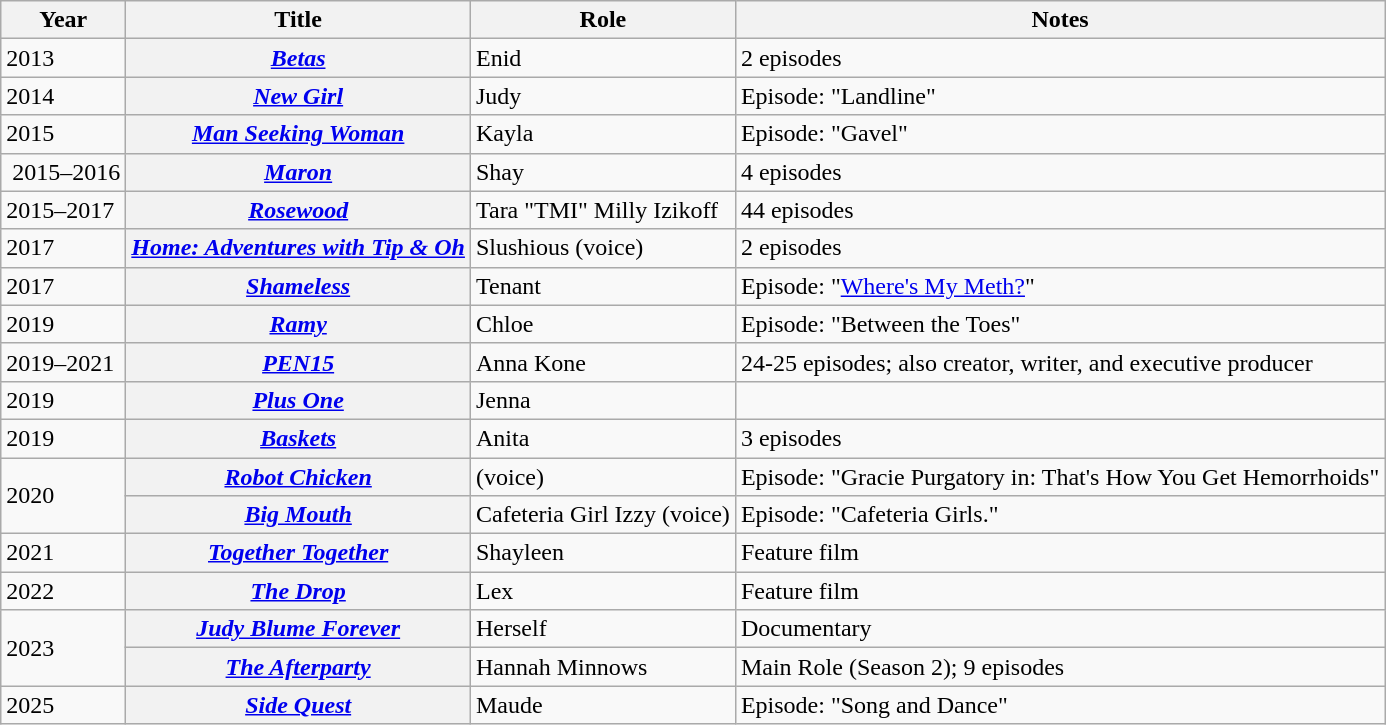<table class="wikitable plainrowheaders sortable">
<tr>
<th scope="col">Year</th>
<th scope="col">Title</th>
<th scope="col">Role</th>
<th scope="col">Notes</th>
</tr>
<tr>
<td>2013</td>
<th scope="row"><em><a href='#'>Betas</a></em></th>
<td>Enid</td>
<td>2 episodes</td>
</tr>
<tr>
<td>2014</td>
<th scope="row"><em><a href='#'>New Girl</a></em></th>
<td>Judy</td>
<td>Episode: "Landline"</td>
</tr>
<tr>
<td>2015</td>
<th scope="row"><em><a href='#'>Man Seeking Woman</a></em></th>
<td>Kayla</td>
<td>Episode: "Gavel"</td>
</tr>
<tr>
<td> 2015–2016</td>
<th scope="row"><em><a href='#'>Maron</a></em></th>
<td>Shay</td>
<td>4 episodes</td>
</tr>
<tr>
<td>2015–2017</td>
<th scope="row"><em><a href='#'>Rosewood</a></em></th>
<td>Tara "TMI" Milly Izikoff</td>
<td>44 episodes</td>
</tr>
<tr>
<td>2017</td>
<th scope="row"><em><a href='#'>Home: Adventures with Tip & Oh</a></em></th>
<td>Slushious (voice)</td>
<td>2 episodes</td>
</tr>
<tr>
<td>2017</td>
<th scope="row"><em><a href='#'>Shameless</a></em></th>
<td>Tenant</td>
<td>Episode: "<a href='#'>Where's My Meth?</a>"</td>
</tr>
<tr>
<td>2019</td>
<th scope="row"><em><a href='#'>Ramy</a></em></th>
<td>Chloe</td>
<td>Episode: "Between the Toes"</td>
</tr>
<tr>
<td>2019–2021</td>
<th scope="row"><em><a href='#'>PEN15</a></em></th>
<td>Anna Kone</td>
<td>24-25 episodes; also creator, writer, and executive producer</td>
</tr>
<tr>
<td>2019</td>
<th scope="row"><em><a href='#'>Plus One</a></em></th>
<td>Jenna</td>
<td></td>
</tr>
<tr>
<td>2019</td>
<th scope="row"><em><a href='#'>Baskets</a></em></th>
<td>Anita</td>
<td>3 episodes</td>
</tr>
<tr>
<td rowspan="2">2020</td>
<th scope="row"><em><a href='#'>Robot Chicken</a></em></th>
<td>(voice)</td>
<td>Episode: "Gracie Purgatory in: That's How You Get Hemorrhoids"</td>
</tr>
<tr>
<th scope="row"><em><a href='#'>Big Mouth</a></em></th>
<td>Cafeteria Girl Izzy (voice)</td>
<td>Episode: "Cafeteria Girls."</td>
</tr>
<tr>
<td>2021</td>
<th scope="row"><em><a href='#'>Together Together</a></em></th>
<td>Shayleen</td>
<td>Feature film</td>
</tr>
<tr>
<td>2022</td>
<th scope="row"><em><a href='#'>The Drop</a></em></th>
<td>Lex</td>
<td>Feature film</td>
</tr>
<tr>
<td rowspan="2">2023</td>
<th scope="row"><em><a href='#'>Judy Blume Forever</a></em></th>
<td>Herself</td>
<td>Documentary</td>
</tr>
<tr>
<th scope="row"><em><a href='#'>The Afterparty</a></em></th>
<td>Hannah Minnows</td>
<td>Main Role (Season 2); 9 episodes</td>
</tr>
<tr>
<td>2025</td>
<th scope="row"><em><a href='#'>Side Quest</a></em></th>
<td>Maude</td>
<td>Episode: "Song and Dance"</td>
</tr>
</table>
